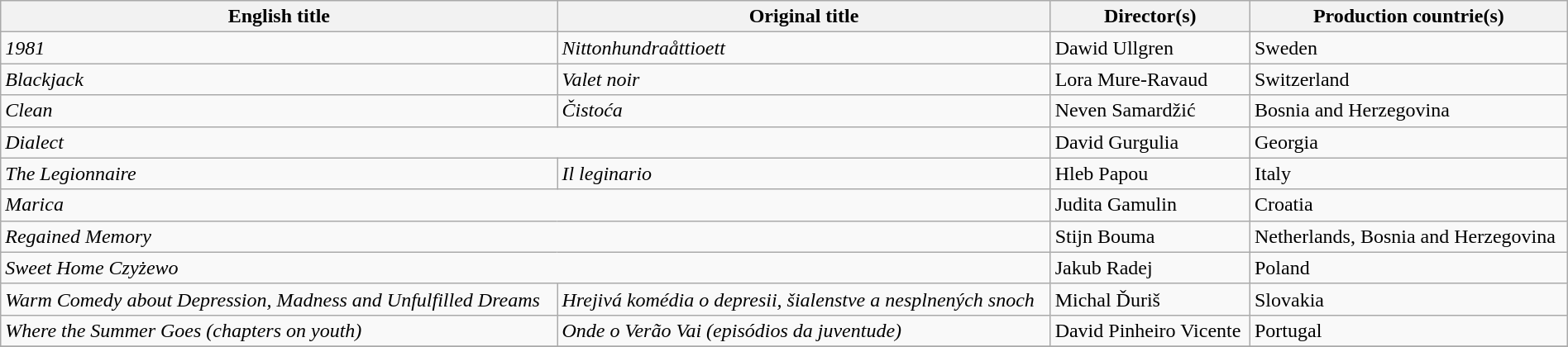<table class="sortable wikitable" style="width:100%; margin-bottom:4px" cellpadding="5">
<tr>
<th scope="col">English title</th>
<th scope="col">Original title</th>
<th scope="col">Director(s)</th>
<th scope="col">Production countrie(s)</th>
</tr>
<tr>
<td><em>1981</em></td>
<td><em>Nittonhundraåttioett</em></td>
<td>Dawid Ullgren</td>
<td>Sweden</td>
</tr>
<tr>
<td><em>Blackjack</em></td>
<td><em>Valet noir</em></td>
<td>Lora Mure-Ravaud</td>
<td>Switzerland</td>
</tr>
<tr>
<td><em>Clean</em></td>
<td><em>Čistoća</em></td>
<td>Neven Samardžić</td>
<td>Bosnia and Herzegovina</td>
</tr>
<tr>
<td colspan="2"><em>Dialect</em></td>
<td>David Gurgulia</td>
<td>Georgia</td>
</tr>
<tr>
<td><em>The Legionnaire</em></td>
<td><em>Il leginario</em></td>
<td>Hleb Papou</td>
<td>Italy</td>
</tr>
<tr>
<td colspan="2"><em>Marica</em></td>
<td>Judita Gamulin</td>
<td>Croatia</td>
</tr>
<tr>
<td colspan="2"><em>Regained Memory</em></td>
<td>Stijn Bouma</td>
<td>Netherlands, Bosnia and Herzegovina</td>
</tr>
<tr>
<td colspan="2"><em>Sweet Home Czyżewo</em></td>
<td>Jakub Radej</td>
<td>Poland</td>
</tr>
<tr>
<td><em>Warm Comedy about Depression, Madness and Unfulfilled Dreams</em></td>
<td><em>Hrejivá komédia o depresii, šialenstve a nesplnených snoch</em></td>
<td>Michal Ďuriš</td>
<td>Slovakia</td>
</tr>
<tr>
<td><em>Where the Summer Goes (chapters on youth)</em></td>
<td><em>Onde o Verão Vai (episódios da juventude)</em></td>
<td>David Pinheiro Vicente</td>
<td>Portugal</td>
</tr>
<tr>
</tr>
</table>
